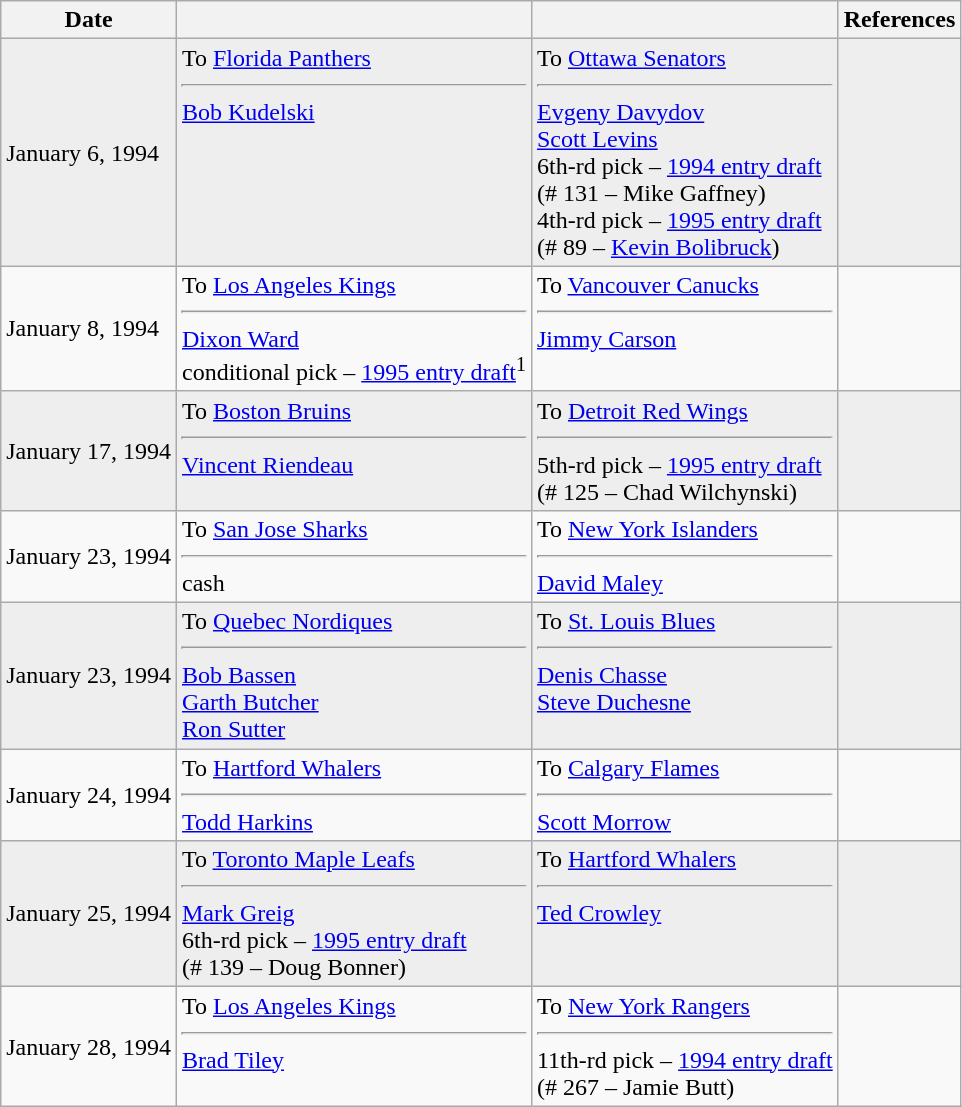<table class="wikitable">
<tr>
<th>Date</th>
<th></th>
<th></th>
<th>References</th>
</tr>
<tr bgcolor="#eeeeee">
<td>January 6, 1994</td>
<td valign="top">To <a href='#'>Florida Panthers</a><hr><a href='#'>Bob Kudelski</a></td>
<td valign="top">To <a href='#'>Ottawa Senators</a><hr><a href='#'>Evgeny Davydov</a><br><a href='#'>Scott Levins</a><br>6th-rd pick – <a href='#'>1994 entry draft</a><br>(# 131 – Mike Gaffney)<br>4th-rd pick – <a href='#'>1995 entry draft</a><br>(# 89 – <a href='#'>Kevin Bolibruck</a>)</td>
<td></td>
</tr>
<tr>
<td>January 8, 1994</td>
<td valign="top">To <a href='#'>Los Angeles Kings</a><hr><a href='#'>Dixon Ward</a><br>conditional pick – <a href='#'>1995 entry draft</a><sup>1</sup></td>
<td valign="top">To <a href='#'>Vancouver Canucks</a><hr><a href='#'>Jimmy Carson</a></td>
<td></td>
</tr>
<tr bgcolor="#eeeeee">
<td>January 17, 1994</td>
<td valign="top">To <a href='#'>Boston Bruins</a><hr><a href='#'>Vincent Riendeau</a></td>
<td valign="top">To <a href='#'>Detroit Red Wings</a><hr>5th-rd pick – <a href='#'>1995 entry draft</a><br>(# 125 – Chad Wilchynski)</td>
<td></td>
</tr>
<tr>
<td>January 23, 1994</td>
<td valign="top">To <a href='#'>San Jose Sharks</a><hr>cash</td>
<td valign="top">To <a href='#'>New York Islanders</a><hr><a href='#'>David Maley</a></td>
<td></td>
</tr>
<tr bgcolor="#eeeeee">
<td>January 23, 1994</td>
<td valign="top">To <a href='#'>Quebec Nordiques</a><hr><a href='#'>Bob Bassen</a><br><a href='#'>Garth Butcher</a><br><a href='#'>Ron Sutter</a></td>
<td valign="top">To <a href='#'>St. Louis Blues</a><hr><a href='#'>Denis Chasse</a><br><a href='#'>Steve Duchesne</a></td>
<td></td>
</tr>
<tr>
<td>January 24, 1994</td>
<td valign="top">To <a href='#'>Hartford Whalers</a><hr><a href='#'>Todd Harkins</a></td>
<td valign="top">To <a href='#'>Calgary Flames</a><hr><a href='#'>Scott Morrow</a></td>
<td></td>
</tr>
<tr bgcolor="#eeeeee">
<td>January 25, 1994</td>
<td valign="top">To <a href='#'>Toronto Maple Leafs</a><hr><a href='#'>Mark Greig</a><br>6th-rd pick – <a href='#'>1995 entry draft</a><br>(# 139 – Doug Bonner)</td>
<td valign="top">To <a href='#'>Hartford Whalers</a><hr><a href='#'>Ted Crowley</a></td>
<td></td>
</tr>
<tr>
<td>January 28, 1994</td>
<td valign="top">To <a href='#'>Los Angeles Kings</a><hr><a href='#'>Brad Tiley</a></td>
<td valign="top">To <a href='#'>New York Rangers</a><hr>11th-rd pick – <a href='#'>1994 entry draft</a><br>(# 267 – Jamie Butt)</td>
<td></td>
</tr>
</table>
